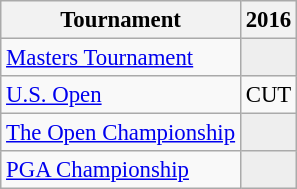<table class="wikitable" style="font-size:95%;text-align:center;">
<tr>
<th>Tournament</th>
<th>2016</th>
</tr>
<tr>
<td align=left><a href='#'>Masters Tournament</a></td>
<td style="background:#eeeeee;"></td>
</tr>
<tr>
<td align=left><a href='#'>U.S. Open</a></td>
<td>CUT</td>
</tr>
<tr>
<td align=left><a href='#'>The Open Championship</a></td>
<td style="background:#eeeeee;"></td>
</tr>
<tr>
<td align=left><a href='#'>PGA Championship</a></td>
<td style="background:#eeeeee;"></td>
</tr>
</table>
